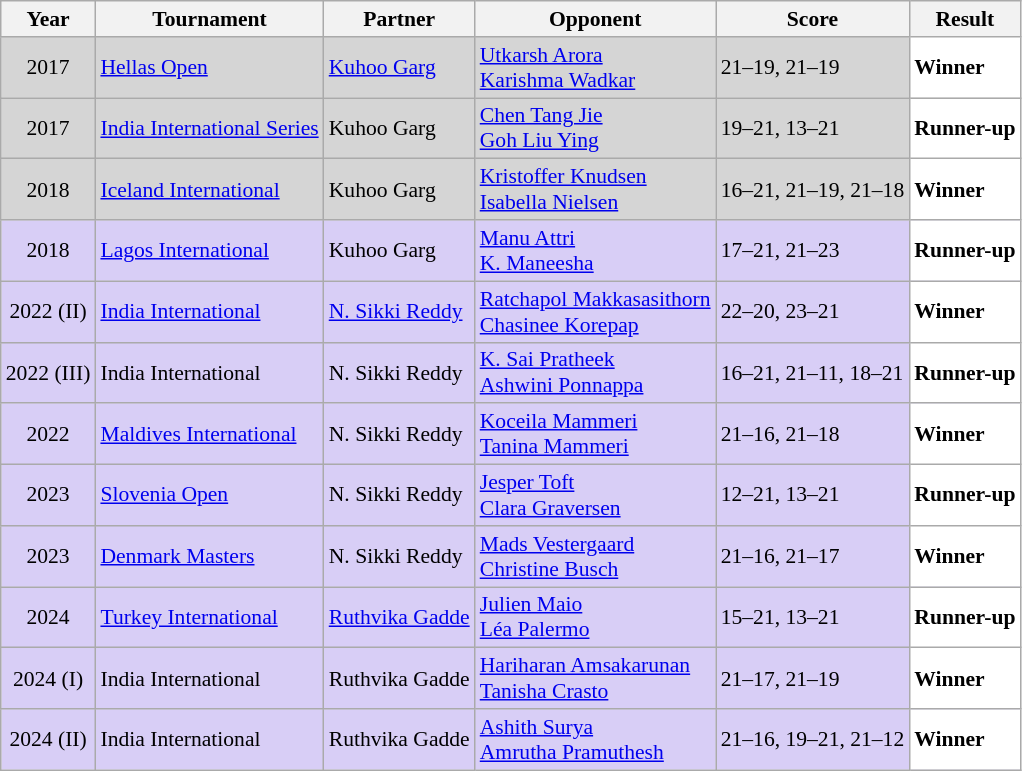<table class="sortable wikitable" style="font-size: 90%;">
<tr>
<th>Year</th>
<th>Tournament</th>
<th>Partner</th>
<th>Opponent</th>
<th>Score</th>
<th>Result</th>
</tr>
<tr style="background:#D5D5D5">
<td align="center">2017</td>
<td align="left"><a href='#'>Hellas Open</a></td>
<td align="left"> <a href='#'>Kuhoo Garg</a></td>
<td align="left"> <a href='#'>Utkarsh Arora</a><br> <a href='#'>Karishma Wadkar</a></td>
<td align="left">21–19, 21–19</td>
<td style="text-align:left; background:white"> <strong>Winner</strong></td>
</tr>
<tr style="background:#D5D5D5">
<td align="center">2017</td>
<td align="left"><a href='#'>India International Series</a></td>
<td align="left"> Kuhoo Garg</td>
<td align="left"> <a href='#'>Chen Tang Jie</a><br> <a href='#'>Goh Liu Ying</a></td>
<td align="left">19–21, 13–21</td>
<td style="text-align:left; background:white"> <strong>Runner-up</strong></td>
</tr>
<tr style="background:#D5D5D5">
<td align="center">2018</td>
<td align="left"><a href='#'>Iceland International</a></td>
<td align="left"> Kuhoo Garg</td>
<td align="left"> <a href='#'>Kristoffer Knudsen</a><br> <a href='#'>Isabella Nielsen</a></td>
<td align="left">16–21, 21–19, 21–18</td>
<td style="text-align:left; background:white"> <strong>Winner</strong></td>
</tr>
<tr style="background:#D8CEF6">
<td align="center">2018</td>
<td align="left"><a href='#'>Lagos International</a></td>
<td align="left"> Kuhoo Garg</td>
<td align="left"> <a href='#'>Manu Attri</a><br> <a href='#'>K. Maneesha</a></td>
<td align="left">17–21, 21–23</td>
<td style="text-align:left; background:white"> <strong>Runner-up</strong></td>
</tr>
<tr style="background:#D8CEF6">
<td align="center">2022 (II)</td>
<td align="left"><a href='#'>India International</a></td>
<td align="left"> <a href='#'>N. Sikki Reddy</a></td>
<td align="left"> <a href='#'>Ratchapol Makkasasithorn</a><br> <a href='#'>Chasinee Korepap</a></td>
<td align="left">22–20, 23–21</td>
<td style="text-align:left; background:white"> <strong>Winner</strong></td>
</tr>
<tr style="background:#D8CEF6">
<td align="center">2022 (III)</td>
<td align="left">India International</td>
<td align="left"> N. Sikki Reddy</td>
<td align="left"> <a href='#'>K. Sai Pratheek</a><br> <a href='#'>Ashwini Ponnappa</a></td>
<td align="left">16–21, 21–11, 18–21</td>
<td style="text-align:left; background:white"> <strong>Runner-up</strong></td>
</tr>
<tr style="background:#D8CEF6">
<td align="center">2022</td>
<td align="left"><a href='#'>Maldives International</a></td>
<td align="left"> N. Sikki Reddy</td>
<td align="left"> <a href='#'>Koceila Mammeri</a><br> <a href='#'>Tanina Mammeri</a></td>
<td align="left">21–16, 21–18</td>
<td style="text-align:left; background:white"> <strong>Winner</strong></td>
</tr>
<tr style="background:#D8CEF6">
<td align="center">2023</td>
<td align="left"><a href='#'>Slovenia Open</a></td>
<td align="left"> N. Sikki Reddy</td>
<td align="left"> <a href='#'>Jesper Toft</a><br> <a href='#'>Clara Graversen</a></td>
<td align="left">12–21, 13–21</td>
<td style="text-align:left; background:white"> <strong>Runner-up</strong></td>
</tr>
<tr style="background:#D8CEF6">
<td align="center">2023</td>
<td align="left"><a href='#'>Denmark Masters</a></td>
<td align="left"> N. Sikki Reddy</td>
<td align="left"> <a href='#'>Mads Vestergaard</a><br> <a href='#'>Christine Busch</a></td>
<td align="left">21–16, 21–17</td>
<td style="text-align:left; background:white"> <strong>Winner</strong></td>
</tr>
<tr style="background:#D8CEF6">
<td align="center">2024</td>
<td align="left"><a href='#'>Turkey International</a></td>
<td align="left"> <a href='#'>Ruthvika Gadde</a></td>
<td align="left"> <a href='#'>Julien Maio</a><br> <a href='#'>Léa Palermo</a></td>
<td align="left">15–21, 13–21</td>
<td style="text-align:left; background:white"> <strong>Runner-up</strong></td>
</tr>
<tr style="background:#D8CEF6">
<td align="center">2024 (I)</td>
<td align="left">India International</td>
<td align="left"> Ruthvika Gadde</td>
<td align="left"> <a href='#'>Hariharan Amsakarunan</a><br> <a href='#'>Tanisha Crasto</a></td>
<td align="left">21–17, 21–19</td>
<td style="text-align:left; background:white"> <strong>Winner</strong></td>
</tr>
<tr style="background:#D8CEF6">
<td align="center">2024 (II)</td>
<td align="left">India International</td>
<td align="left"> Ruthvika Gadde</td>
<td align="left"> <a href='#'>Ashith Surya</a><br> <a href='#'>Amrutha Pramuthesh</a></td>
<td align="left">21–16, 19–21, 21–12</td>
<td style="text-align:left; background:white"> <strong>Winner</strong></td>
</tr>
</table>
